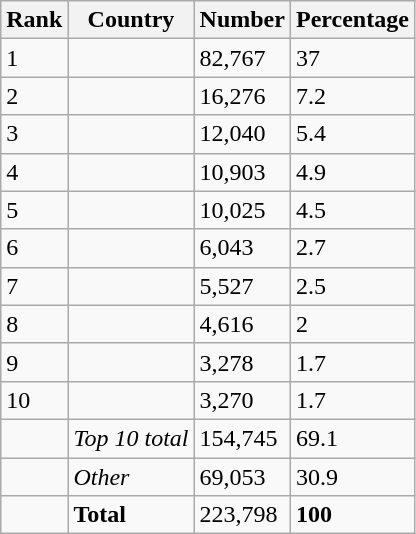<table class="wikitable" style="float: center;">
<tr>
<th>Rank</th>
<th>Country</th>
<th>Number</th>
<th>Percentage</th>
</tr>
<tr>
<td>1</td>
<td></td>
<td>82,767</td>
<td>37</td>
</tr>
<tr>
<td>2</td>
<td></td>
<td>16,276</td>
<td>7.2</td>
</tr>
<tr>
<td>3</td>
<td></td>
<td>12,040</td>
<td>5.4</td>
</tr>
<tr>
<td>4</td>
<td></td>
<td>10,903</td>
<td>4.9</td>
</tr>
<tr>
<td>5</td>
<td></td>
<td>10,025</td>
<td>4.5</td>
</tr>
<tr>
<td>6</td>
<td></td>
<td>6,043</td>
<td>2.7</td>
</tr>
<tr>
<td>7</td>
<td></td>
<td>5,527</td>
<td>2.5</td>
</tr>
<tr>
<td>8</td>
<td></td>
<td>4,616</td>
<td>2</td>
</tr>
<tr>
<td>9</td>
<td></td>
<td>3,278</td>
<td>1.7</td>
</tr>
<tr>
<td>10</td>
<td></td>
<td>3,270</td>
<td>1.7</td>
</tr>
<tr>
<td></td>
<td><em>Top 10 total</em></td>
<td>154,745</td>
<td>69.1</td>
</tr>
<tr>
<td></td>
<td><em>Other</em></td>
<td>69,053</td>
<td>30.9</td>
</tr>
<tr>
<td></td>
<td><strong>Total</strong></td>
<td>223,798</td>
<td><strong>100</strong></td>
</tr>
</table>
